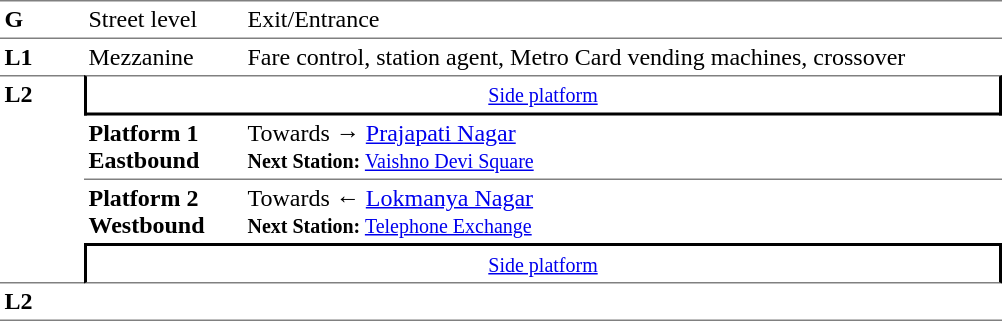<table table border=0 cellspacing=0 cellpadding=3>
<tr>
<td style="border-bottom:solid 1px gray;border-top:solid 1px gray;" width=50 valign=top><strong>G</strong></td>
<td style="border-top:solid 1px gray;border-bottom:solid 1px gray;" width=100 valign=top>Street level</td>
<td style="border-top:solid 1px gray;border-bottom:solid 1px gray;" width=500 valign=top>Exit/Entrance</td>
</tr>
<tr>
<td valign=top><strong>L1</strong></td>
<td valign=top>Mezzanine</td>
<td valign=top>Fare control, station agent, Metro Card vending machines, crossover<br></td>
</tr>
<tr>
<td style="border-top:solid 1px gray;border-bottom:solid 1px gray;" width=50 rowspan=4 valign=top><strong>L2</strong></td>
<td style="border-top:solid 1px gray;border-right:solid 2px black;border-left:solid 2px black;border-bottom:solid 2px black;text-align:center;" colspan=2><small><a href='#'>Side platform</a></small></td>
</tr>
<tr>
<td style="border-bottom:solid 1px gray;" width=100><span><strong>Platform 1</strong><br><strong>Eastbound</strong></span></td>
<td style="border-bottom:solid 1px gray;" width=500>Towards → <a href='#'>Prajapati Nagar</a><br><small><strong>Next Station:</strong> <a href='#'>Vaishno Devi Square</a></small></td>
</tr>
<tr>
<td><span><strong>Platform 2</strong><br><strong>Westbound</strong></span></td>
<td>Towards ← <a href='#'>Lokmanya Nagar</a><br><small><strong>Next Station:</strong> <a href='#'>Telephone Exchange</a></small></td>
</tr>
<tr>
<td style="border-top:solid 2px black;border-right:solid 2px black;border-left:solid 2px black;border-bottom:solid 1px gray;" colspan=2  align=center><small><a href='#'>Side platform</a></small></td>
</tr>
<tr>
<td style="border-bottom:solid 1px gray;" width=50 rowspan=2 valign=top><strong>L2</strong></td>
<td style="border-bottom:solid 1px gray;" width=100></td>
<td style="border-bottom:solid 1px gray;" width=500></td>
</tr>
<tr>
</tr>
</table>
